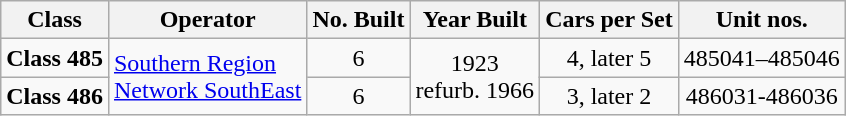<table class="wikitable">
<tr>
<th>Class</th>
<th>Operator</th>
<th>No. Built</th>
<th>Year Built</th>
<th>Cars per Set</th>
<th>Unit nos.</th>
</tr>
<tr>
<td><strong>Class 485</strong></td>
<td rowspan=2><a href='#'>Southern Region</a> <br><a href='#'>Network SouthEast</a></td>
<td align=center>6</td>
<td rowspan=2 align=center>1923<br>refurb. 1966</td>
<td align=center>4, later 5</td>
<td align=center>485041–485046</td>
</tr>
<tr>
<td><strong>Class 486</strong></td>
<td align=center>6</td>
<td align=center>3, later 2</td>
<td align=center>486031-486036</td>
</tr>
</table>
